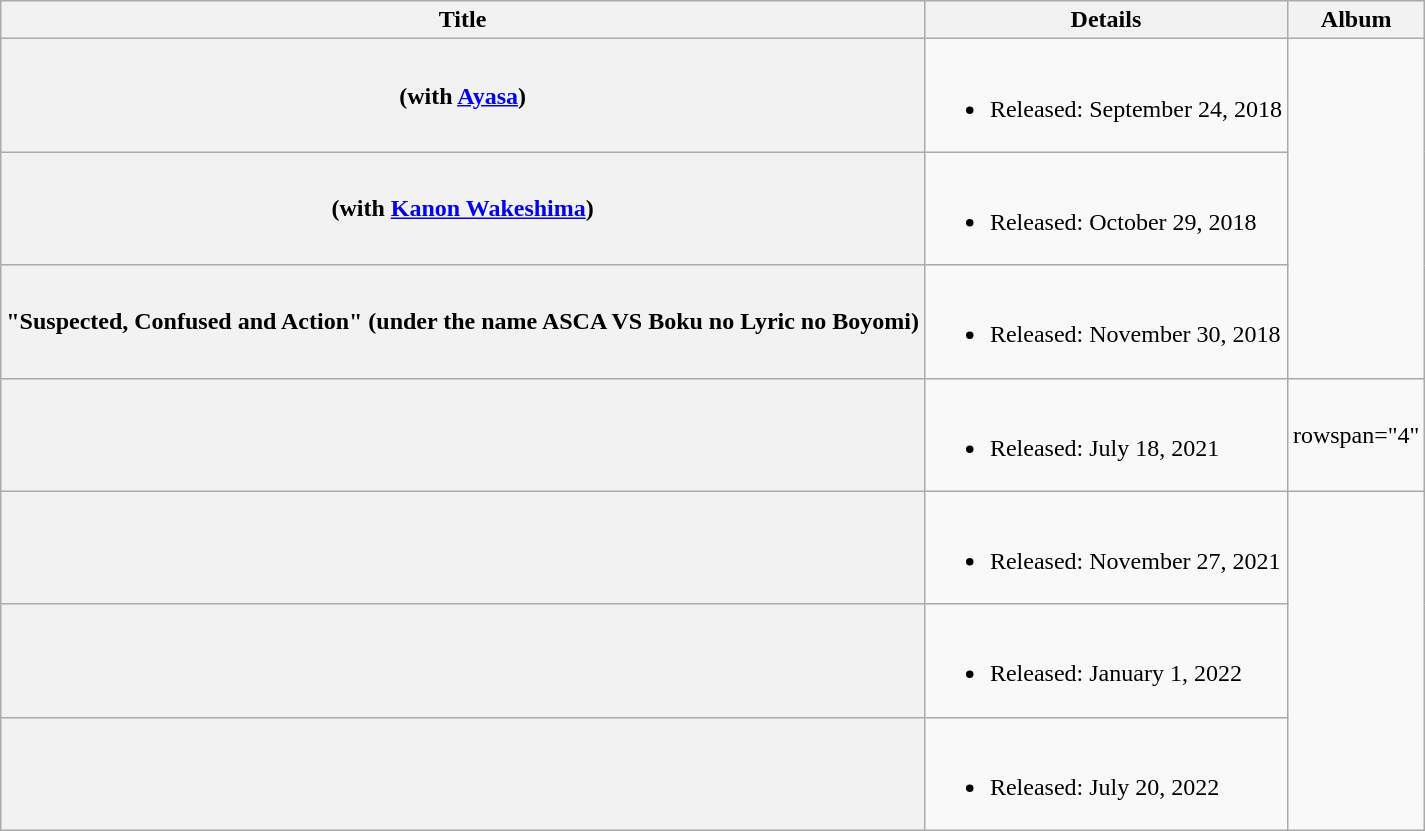<table class="wikitable plainrowheaders">
<tr>
<th scope="col">Title</th>
<th scope="col">Details</th>
<th scope="col">Album</th>
</tr>
<tr>
<th scope="row"> (with <a href='#'>Ayasa</a>)</th>
<td><br><ul><li>Released: September 24, 2018</li></ul></td>
<td rowspan="3"></td>
</tr>
<tr>
<th scope="row"> (with <a href='#'>Kanon Wakeshima</a>)</th>
<td><br><ul><li>Released: October 29, 2018</li></ul></td>
</tr>
<tr>
<th scope="row">"Suspected, Confused and Action" (under the name ASCA VS Boku no Lyric no Boyomi)</th>
<td><br><ul><li>Released: November 30, 2018</li></ul></td>
</tr>
<tr>
<th scope="row"></th>
<td><br><ul><li>Released: July 18, 2021</li></ul></td>
<td>rowspan="4" </td>
</tr>
<tr>
<th scope="row"></th>
<td><br><ul><li>Released: November 27, 2021</li></ul></td>
</tr>
<tr>
<th scope="row"></th>
<td><br><ul><li>Released: January 1, 2022</li></ul></td>
</tr>
<tr>
<th scope="row"></th>
<td><br><ul><li>Released: July 20, 2022</li></ul></td>
</tr>
</table>
